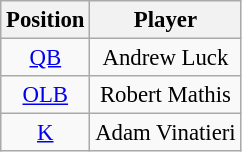<table class="wikitable" style="font-size: 95%; text-align: center;">
<tr>
<th>Position</th>
<th>Player</th>
</tr>
<tr>
<td><a href='#'>QB</a></td>
<td>Andrew Luck</td>
</tr>
<tr>
<td><a href='#'>OLB</a></td>
<td>Robert Mathis</td>
</tr>
<tr>
<td><a href='#'>K</a></td>
<td>Adam Vinatieri</td>
</tr>
</table>
